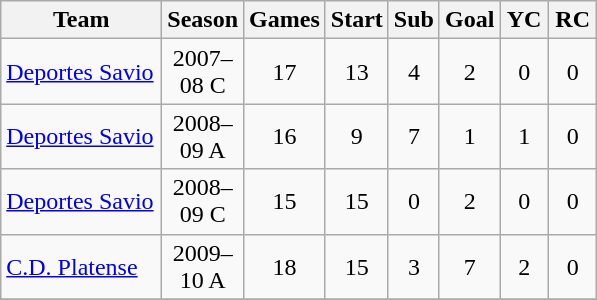<table class="wikitable" border="1">
<tr>
<th width="100">Team</th>
<th width="25">Season</th>
<th width="25">Games</th>
<th width="25">Start</th>
<th width="25">Sub</th>
<th width="25">Goal</th>
<th width="25">YC</th>
<th width="25">RC</th>
</tr>
<tr>
<td width="100"><a href='#'>Deportes Savio</a></td>
<td align="center">2007–08 C</td>
<td align="center">17</td>
<td align="center">13</td>
<td align="center">4</td>
<td align="center">2</td>
<td align="center">0</td>
<td align="center">0</td>
</tr>
<tr>
<td width="100"><a href='#'>Deportes Savio</a></td>
<td align="center">2008–09 A</td>
<td align="center">16</td>
<td align="center">9</td>
<td align="center">7</td>
<td align="center">1</td>
<td align="center">1</td>
<td align="center">0</td>
</tr>
<tr>
<td width="100"><a href='#'>Deportes Savio</a></td>
<td align="center">2008–09 C</td>
<td align="center">15</td>
<td align="center">15</td>
<td align="center">0</td>
<td align="center">2</td>
<td align="center">0</td>
<td align="center">0</td>
</tr>
<tr>
<td width="100"><a href='#'>C.D. Platense</a></td>
<td align="center">2009–10 A</td>
<td align="center">18</td>
<td align="center">15</td>
<td align="center">3</td>
<td align="center">7</td>
<td align="center">2</td>
<td align="center">0</td>
</tr>
<tr>
</tr>
</table>
